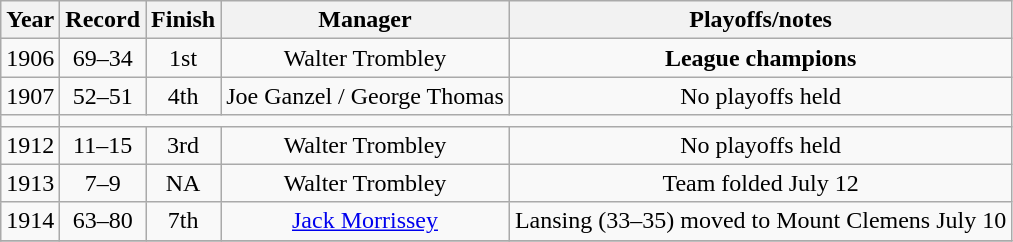<table class="wikitable">
<tr>
<th>Year</th>
<th>Record</th>
<th>Finish</th>
<th>Manager</th>
<th>Playoffs/notes</th>
</tr>
<tr align=center>
<td>1906</td>
<td>69–34</td>
<td>1st</td>
<td>Walter Trombley</td>
<td><strong>League champions</strong></td>
</tr>
<tr align=center>
<td>1907</td>
<td>52–51</td>
<td>4th</td>
<td>Joe Ganzel / George Thomas</td>
<td>No playoffs held</td>
</tr>
<tr align=center>
<td></td>
</tr>
<tr align=center>
<td>1912</td>
<td>11–15</td>
<td>3rd</td>
<td>Walter Trombley</td>
<td>No playoffs held</td>
</tr>
<tr align=center>
<td>1913</td>
<td>7–9</td>
<td>NA</td>
<td>Walter Trombley</td>
<td>Team folded July 12</td>
</tr>
<tr align=center>
<td>1914</td>
<td>63–80</td>
<td>7th</td>
<td><a href='#'>Jack Morrissey</a></td>
<td>Lansing (33–35) moved to Mount Clemens July 10</td>
</tr>
<tr align=center>
</tr>
</table>
